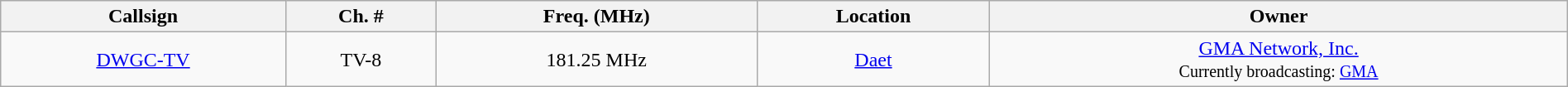<table class="wikitable" style="width:100%; text-align:center;">
<tr>
<th>Callsign</th>
<th>Ch. #</th>
<th>Freq. (MHz)</th>
<th>Location</th>
<th>Owner</th>
</tr>
<tr>
<td><a href='#'>DWGC-TV</a></td>
<td>TV-8</td>
<td>181.25 MHz</td>
<td><a href='#'>Daet</a></td>
<td><a href='#'>GMA Network, Inc.</a><br><small>Currently broadcasting: <a href='#'>GMA</a></small></td>
</tr>
</table>
